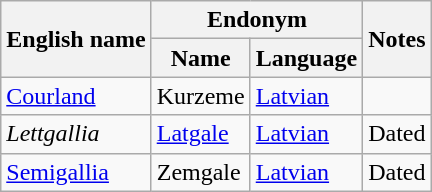<table class="wikitable sortable mw-collapsible">
<tr>
<th rowspan="2">English name</th>
<th colspan="2">Endonym</th>
<th rowspan="2">Notes</th>
</tr>
<tr>
<th>Name</th>
<th>Language</th>
</tr>
<tr>
<td><a href='#'>Courland</a></td>
<td>Kurzeme</td>
<td><a href='#'>Latvian</a></td>
<td></td>
</tr>
<tr>
<td><em>Lettgallia</em></td>
<td><a href='#'>Latgale</a></td>
<td><a href='#'>Latvian</a></td>
<td>Dated</td>
</tr>
<tr>
<td><a href='#'>Semigallia</a></td>
<td>Zemgale</td>
<td><a href='#'>Latvian</a></td>
<td>Dated</td>
</tr>
</table>
